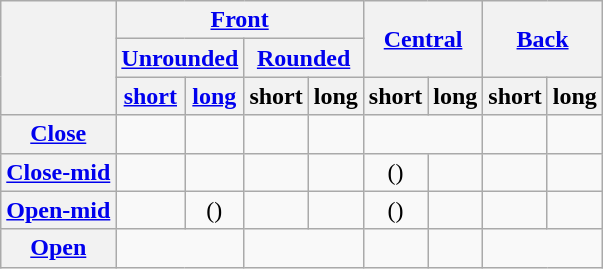<table class="wikitable" style=text-align:center>
<tr>
<th rowspan=3></th>
<th colspan=4><a href='#'>Front</a></th>
<th colspan=2 rowspan=2><a href='#'>Central</a></th>
<th colspan="2" rowspan="2"><a href='#'>Back</a></th>
</tr>
<tr class=small>
<th colspan=2><a href='#'>Unrounded</a></th>
<th colspan=2><a href='#'>Rounded</a></th>
</tr>
<tr class=small>
<th><a href='#'>short</a></th>
<th><a href='#'>long</a></th>
<th>short</th>
<th>long</th>
<th>short</th>
<th>long</th>
<th>short</th>
<th>long</th>
</tr>
<tr>
<th><a href='#'>Close</a></th>
<td></td>
<td></td>
<td></td>
<td></td>
<td colspan=2></td>
<td></td>
<td></td>
</tr>
<tr>
<th><a href='#'>Close-mid</a></th>
<td></td>
<td></td>
<td></td>
<td></td>
<td>()</td>
<td></td>
<td></td>
<td></td>
</tr>
<tr>
<th><a href='#'>Open-mid</a></th>
<td></td>
<td>()</td>
<td></td>
<td></td>
<td>()</td>
<td></td>
<td></td>
<td></td>
</tr>
<tr>
<th><a href='#'>Open</a></th>
<td colspan=2></td>
<td colspan=2></td>
<td></td>
<td></td>
<td colspan=2></td>
</tr>
</table>
